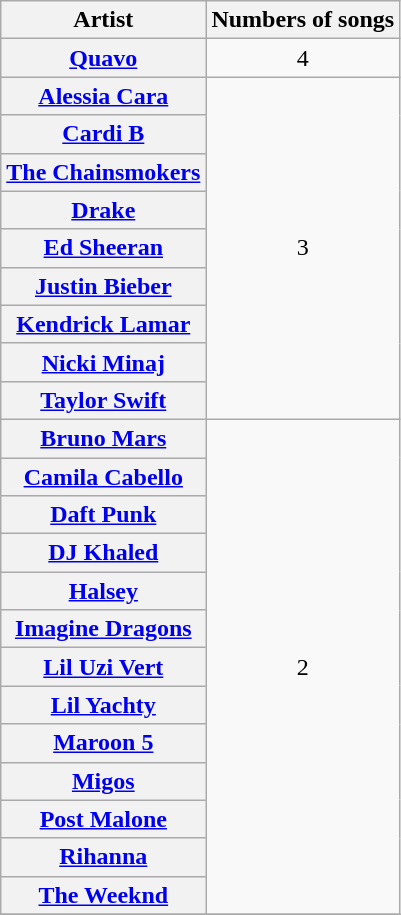<table class="wikitable sortable plainrowheaders" style="text-align:center;">
<tr>
<th scope="col">Artist</th>
<th scope="col">Numbers of songs</th>
</tr>
<tr>
<th scope="row"><a href='#'>Quavo</a></th>
<td>4</td>
</tr>
<tr>
<th scope="row"><a href='#'>Alessia Cara</a></th>
<td rowspan="9">3</td>
</tr>
<tr>
<th scope="row"><a href='#'>Cardi B</a></th>
</tr>
<tr>
<th scope="row"><a href='#'>The Chainsmokers</a></th>
</tr>
<tr>
<th scope="row"><a href='#'>Drake</a></th>
</tr>
<tr>
<th scope="row"><a href='#'>Ed Sheeran</a></th>
</tr>
<tr>
<th scope="row"><a href='#'>Justin Bieber</a></th>
</tr>
<tr>
<th scope="row"><a href='#'>Kendrick Lamar</a></th>
</tr>
<tr>
<th scope="row"><a href='#'>Nicki Minaj</a></th>
</tr>
<tr>
<th scope="row"><a href='#'>Taylor Swift</a></th>
</tr>
<tr>
<th scope="row"><a href='#'>Bruno Mars</a></th>
<td rowspan="13">2</td>
</tr>
<tr>
<th scope="row"><a href='#'>Camila Cabello</a></th>
</tr>
<tr>
<th scope="row"><a href='#'>Daft Punk</a></th>
</tr>
<tr>
<th scope="row"><a href='#'>DJ Khaled</a></th>
</tr>
<tr>
<th scope="row"><a href='#'>Halsey</a></th>
</tr>
<tr>
<th scope="row"><a href='#'>Imagine Dragons</a></th>
</tr>
<tr>
<th scope="row"><a href='#'>Lil Uzi Vert</a></th>
</tr>
<tr>
<th scope="row"><a href='#'>Lil Yachty</a></th>
</tr>
<tr>
<th scope="row"><a href='#'>Maroon 5</a></th>
</tr>
<tr>
<th scope="row"><a href='#'>Migos</a></th>
</tr>
<tr>
<th scope="row"><a href='#'>Post Malone</a></th>
</tr>
<tr>
<th scope="row"><a href='#'>Rihanna</a></th>
</tr>
<tr>
<th scope="row"><a href='#'>The Weeknd</a></th>
</tr>
<tr>
</tr>
</table>
